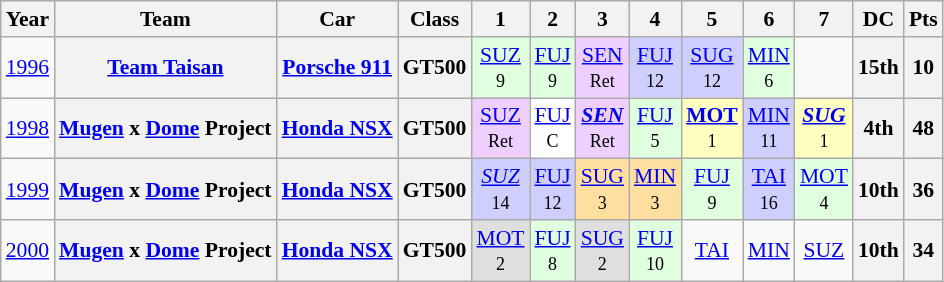<table class="wikitable" style="text-align:center; font-size:90%">
<tr>
<th>Year</th>
<th>Team</th>
<th>Car</th>
<th>Class</th>
<th>1</th>
<th>2</th>
<th>3</th>
<th>4</th>
<th>5</th>
<th>6</th>
<th>7</th>
<th>DC</th>
<th>Pts</th>
</tr>
<tr>
<td><a href='#'>1996</a></td>
<th><a href='#'>Team Taisan</a></th>
<th><a href='#'>Porsche 911</a></th>
<th>GT500</th>
<td bgcolor="#dfffdf"><a href='#'>SUZ</a><br><small>9</small></td>
<td bgcolor="#dfffdf"><a href='#'>FUJ</a><br><small>9</small></td>
<td bgcolor="#efcfff"><a href='#'>SEN</a><br><small>Ret</small></td>
<td bgcolor="#cfcfff"><a href='#'>FUJ</a><br><small>12</small></td>
<td bgcolor="#cfcfff"><a href='#'>SUG</a><br><small>12</small></td>
<td bgcolor="#dfffdf"><a href='#'>MIN</a><br><small>6</small></td>
<td></td>
<th>15th</th>
<th>10</th>
</tr>
<tr>
<td><a href='#'>1998</a></td>
<th><a href='#'>Mugen</a> x <a href='#'>Dome</a> Project</th>
<th><a href='#'>Honda NSX</a></th>
<th>GT500</th>
<td bgcolor="#efcfff"><a href='#'>SUZ</a><br><small>Ret</small></td>
<td bgcolor="#ffffff"><a href='#'>FUJ</a><br><small>C</small></td>
<td bgcolor="#efcfff"><strong><em><a href='#'>SEN</a></em></strong><br><small>Ret</small></td>
<td bgcolor="#dfffdf"><a href='#'>FUJ</a><br><small>5</small></td>
<td bgcolor="#ffffbf"><strong><a href='#'>MOT</a></strong><br><small>1</small></td>
<td bgcolor="#cfcfff"><a href='#'>MIN</a><br><small>11</small></td>
<td bgcolor="#ffffbf"><strong><em><a href='#'>SUG</a></em></strong><br><small>1</small></td>
<th>4th</th>
<th>48</th>
</tr>
<tr>
<td><a href='#'>1999</a></td>
<th><a href='#'>Mugen</a> x <a href='#'>Dome</a> Project</th>
<th><a href='#'>Honda NSX</a></th>
<th>GT500</th>
<td bgcolor="#cfcfff"><em><a href='#'>SUZ</a></em><br><small>14</small></td>
<td bgcolor="#cfcfff"><a href='#'>FUJ</a><br><small>12</small></td>
<td bgcolor="#ffdf9f"><a href='#'>SUG</a><br><small>3</small></td>
<td bgcolor="#ffdf9f"><a href='#'>MIN</a><br><small>3</small></td>
<td bgcolor="#dfffdf"><a href='#'>FUJ</a><br><small>9</small></td>
<td bgcolor="#cfcfff"><a href='#'>TAI</a><br><small>16</small></td>
<td bgcolor="#dfffdf"><a href='#'>MOT</a><br><small>4</small></td>
<th>10th</th>
<th>36</th>
</tr>
<tr>
<td><a href='#'>2000</a></td>
<th><a href='#'>Mugen</a> x <a href='#'>Dome</a> Project</th>
<th><a href='#'>Honda NSX</a></th>
<th>GT500</th>
<td bgcolor="#dfdfdf"><a href='#'>MOT</a><br><small>2</small></td>
<td bgcolor="#dfffdf"><a href='#'>FUJ</a><br><small>8</small></td>
<td bgcolor="#dfdfdf"><a href='#'>SUG</a><br><small>2</small></td>
<td bgcolor="#dfffdf"><a href='#'>FUJ</a><br><small>10</small></td>
<td><a href='#'>TAI</a></td>
<td><a href='#'>MIN</a></td>
<td><a href='#'>SUZ</a></td>
<th>10th</th>
<th>34</th>
</tr>
</table>
